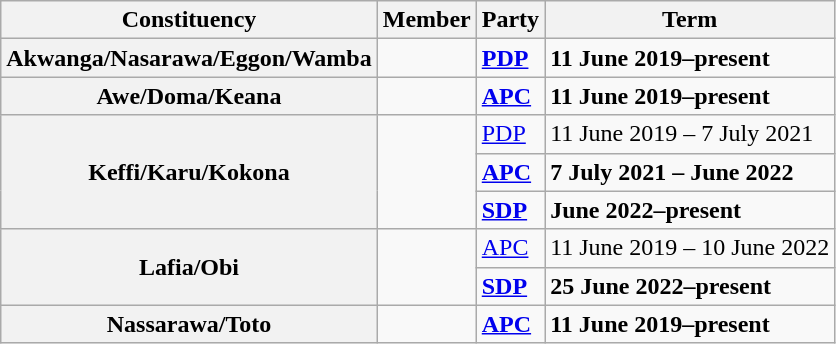<table class="wikitable">
<tr valign=bottom>
<th>Constituency</th>
<th>Member</th>
<th>Party</th>
<th>Term</th>
</tr>
<tr>
<th>Akwanga/Nasarawa/Eggon/Wamba</th>
<td><strong></strong></td>
<td><strong><a href='#'>PDP</a></strong></td>
<td><strong>11 June 2019–present</strong></td>
</tr>
<tr>
<th>Awe/Doma/Keana</th>
<td><strong></strong></td>
<td><strong><a href='#'>APC</a></strong></td>
<td><strong>11 June 2019–present</strong></td>
</tr>
<tr>
<th rowspan=3>Keffi/Karu/Kokona</th>
<td rowspan=3><strong></strong></td>
<td><a href='#'>PDP</a></td>
<td>11 June 2019 – 7 July 2021</td>
</tr>
<tr>
<td><strong><a href='#'>APC</a></strong></td>
<td><strong>7 July 2021 – June 2022</strong></td>
</tr>
<tr>
<td><strong><a href='#'>SDP</a></strong></td>
<td><strong>June 2022–present</strong></td>
</tr>
<tr>
<th rowspan=2>Lafia/Obi</th>
<td rowspan=2><strong></strong></td>
<td><a href='#'>APC</a></td>
<td>11 June 2019 – 10 June 2022</td>
</tr>
<tr>
<td><strong><a href='#'>SDP</a></strong></td>
<td><strong>25 June 2022–present</strong></td>
</tr>
<tr>
<th>Nassarawa/Toto</th>
<td><strong></strong></td>
<td><strong><a href='#'>APC</a></strong></td>
<td><strong>11 June 2019–present</strong></td>
</tr>
</table>
